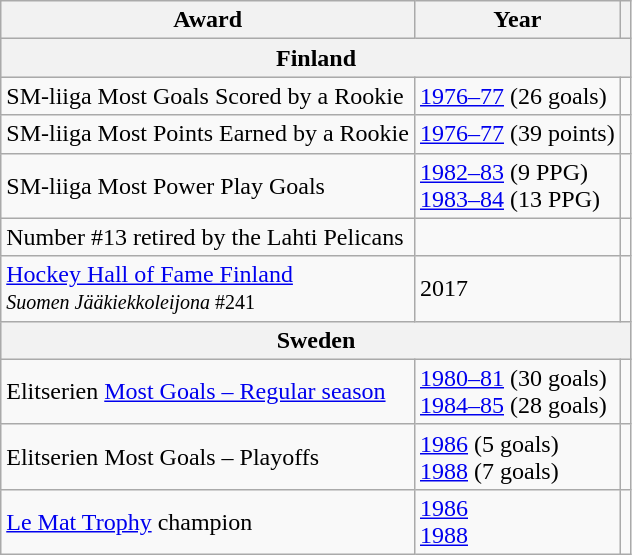<table class="wikitable">
<tr>
<th>Award</th>
<th>Year</th>
<th></th>
</tr>
<tr align="center" bgcolor="#e0e0e0">
<th colspan="3">Finland</th>
</tr>
<tr>
<td>SM-liiga Most Goals Scored by a Rookie</td>
<td><a href='#'>1976–77</a> (26 goals)</td>
<td></td>
</tr>
<tr>
<td>SM-liiga Most Points Earned by a Rookie</td>
<td><a href='#'>1976–77</a> (39 points)</td>
<td></td>
</tr>
<tr>
<td>SM-liiga Most Power Play Goals</td>
<td><a href='#'>1982–83</a> (9 PPG)<br><a href='#'>1983–84</a> (13 PPG)</td>
<td></td>
</tr>
<tr>
<td>Number #13 retired by the Lahti Pelicans</td>
<td></td>
<td></td>
</tr>
<tr>
<td><a href='#'>Hockey Hall of Fame Finland</a><br><small><em>Suomen Jääkiekkoleijona</em> #241</small></td>
<td>2017</td>
<td></td>
</tr>
<tr align="center" bgcolor="#e0e0e0">
<th colspan="3">Sweden</th>
</tr>
<tr>
<td>Elitserien <a href='#'>Most Goals – Regular season</a></td>
<td><a href='#'>1980–81</a> (30 goals)<br><a href='#'>1984–85</a> (28 goals)</td>
<td></td>
</tr>
<tr>
<td>Elitserien Most Goals – Playoffs</td>
<td><a href='#'>1986</a> (5 goals)<br><a href='#'>1988</a> (7 goals)</td>
<td></td>
</tr>
<tr>
<td><a href='#'>Le Mat Trophy</a> champion</td>
<td><a href='#'>1986</a><br><a href='#'>1988</a></td>
<td></td>
</tr>
</table>
